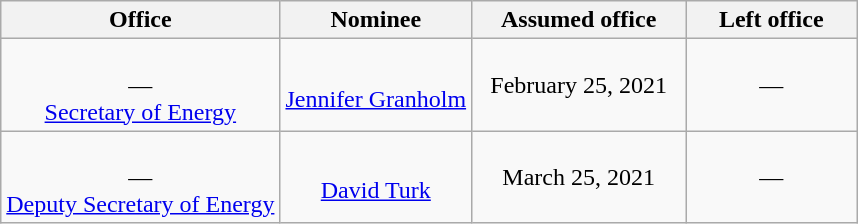<table class="wikitable sortable" style="text-align:center">
<tr>
<th>Office</th>
<th>Nominee</th>
<th style="width:25%;" data-sort-type="date">Assumed office</th>
<th style="width:20%;" data-sort-type="date">Left office</th>
</tr>
<tr>
<td><br>—<br><a href='#'>Secretary of Energy</a></td>
<td><br><a href='#'>Jennifer Granholm</a></td>
<td>February 25, 2021<br></td>
<td>—</td>
</tr>
<tr>
<td><br>—<br><a href='#'>Deputy Secretary of Energy</a></td>
<td><br><a href='#'>David Turk</a></td>
<td>March 25, 2021<br></td>
<td>—</td>
</tr>
</table>
